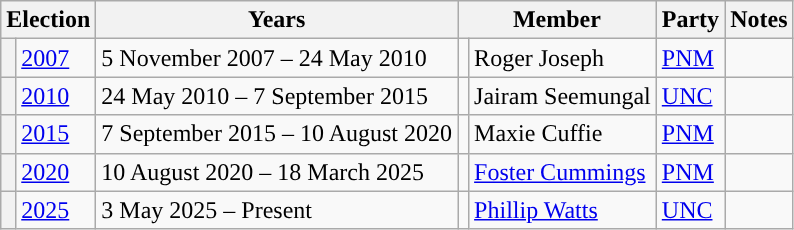<table class="wikitable sortable" style="valign:top">
<tr>
<th colspan="2">Election</th>
<th>Years</th>
<th colspan="2">Member</th>
<th>Party</th>
<th>Notes</th>
</tr>
<tr>
<th style="background-color: "></th>
<td><a href='#'>2007</a></td>
<td>5 November 2007 – 24 May 2010</td>
<td></td>
<td>Roger Joseph</td>
<td><a href='#'>PNM</a></td>
<td></td>
</tr>
<tr>
<th style="background-color: "></th>
<td><a href='#'>2010</a></td>
<td>24 May 2010 – 7 September 2015</td>
<td></td>
<td>Jairam Seemungal</td>
<td><a href='#'>UNC</a></td>
<td></td>
</tr>
<tr>
<th style="background-color: "></th>
<td><a href='#'>2015</a></td>
<td>7 September 2015 – 10 August 2020</td>
<td></td>
<td>Maxie Cuffie</td>
<td><a href='#'>PNM</a></td>
<td></td>
</tr>
<tr>
<th style="background-color: "></th>
<td><a href='#'>2020</a></td>
<td>10 August 2020 – 18 March 2025</td>
<td></td>
<td><a href='#'>Foster Cummings</a></td>
<td><a href='#'>PNM</a></td>
<td></td>
</tr>
<tr>
<th style="background-color: "></th>
<td><a href='#'>2025</a></td>
<td>3 May 2025 – Present</td>
<td></td>
<td><a href='#'>Phillip Watts</a></td>
<td><a href='#'>UNC</a></td>
<td></td>
</tr>
</table>
